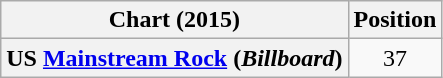<table class="wikitable sortable plainrowheaders" style="text-align:center">
<tr>
<th scope="col">Chart (2015)</th>
<th scope="col">Position</th>
</tr>
<tr>
<th scope="row">US <a href='#'>Mainstream Rock</a> (<em>Billboard</em>)</th>
<td>37</td>
</tr>
</table>
